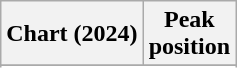<table class="wikitable plainrowheaders" style="text-align:center">
<tr>
<th scope="col">Chart (2024)</th>
<th scope="col">Peak<br>position</th>
</tr>
<tr>
</tr>
<tr>
</tr>
<tr>
</tr>
</table>
